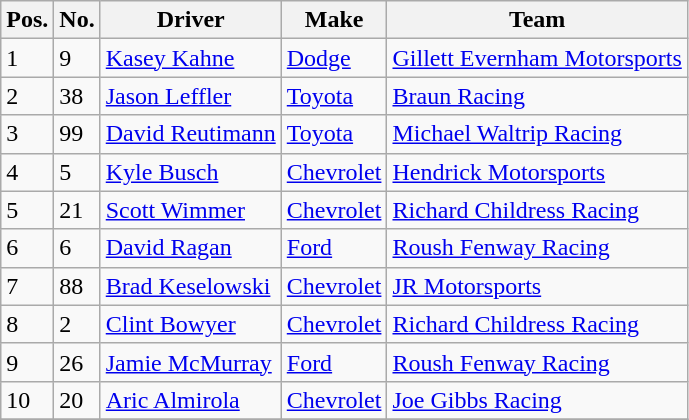<table class="wikitable">
<tr>
<th>Pos.</th>
<th>No.</th>
<th>Driver</th>
<th>Make</th>
<th>Team</th>
</tr>
<tr>
<td>1</td>
<td>9</td>
<td><a href='#'>Kasey Kahne</a></td>
<td><a href='#'>Dodge</a></td>
<td><a href='#'>Gillett Evernham Motorsports</a></td>
</tr>
<tr>
<td>2</td>
<td>38</td>
<td><a href='#'>Jason Leffler</a></td>
<td><a href='#'>Toyota</a></td>
<td><a href='#'>Braun Racing</a></td>
</tr>
<tr>
<td>3</td>
<td>99</td>
<td><a href='#'>David Reutimann</a></td>
<td><a href='#'>Toyota</a></td>
<td><a href='#'>Michael Waltrip Racing</a></td>
</tr>
<tr>
<td>4</td>
<td>5</td>
<td><a href='#'>Kyle Busch</a></td>
<td><a href='#'>Chevrolet</a></td>
<td><a href='#'>Hendrick Motorsports</a></td>
</tr>
<tr>
<td>5</td>
<td>21</td>
<td><a href='#'>Scott Wimmer</a></td>
<td><a href='#'>Chevrolet</a></td>
<td><a href='#'>Richard Childress Racing</a></td>
</tr>
<tr>
<td>6</td>
<td>6</td>
<td><a href='#'>David Ragan</a></td>
<td><a href='#'>Ford</a></td>
<td><a href='#'>Roush Fenway Racing</a></td>
</tr>
<tr>
<td>7</td>
<td>88</td>
<td><a href='#'>Brad Keselowski</a></td>
<td><a href='#'>Chevrolet</a></td>
<td><a href='#'>JR Motorsports</a></td>
</tr>
<tr>
<td>8</td>
<td>2</td>
<td><a href='#'>Clint Bowyer</a></td>
<td><a href='#'>Chevrolet</a></td>
<td><a href='#'>Richard Childress Racing</a></td>
</tr>
<tr>
<td>9</td>
<td>26</td>
<td><a href='#'>Jamie McMurray</a></td>
<td><a href='#'>Ford</a></td>
<td><a href='#'>Roush Fenway Racing</a></td>
</tr>
<tr>
<td>10</td>
<td>20</td>
<td><a href='#'>Aric Almirola</a></td>
<td><a href='#'>Chevrolet</a></td>
<td><a href='#'>Joe Gibbs Racing</a></td>
</tr>
<tr>
</tr>
</table>
